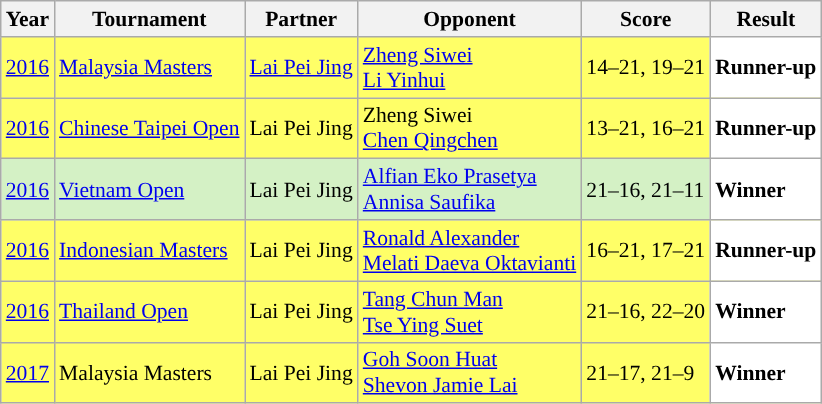<table class="sortable wikitable" style="font-size: 90%;">
<tr>
<th>Year</th>
<th>Tournament</th>
<th>Partner</th>
<th>Opponent</th>
<th>Score</th>
<th>Result</th>
</tr>
<tr style="background:#FFFF67">
<td align="center"><a href='#'>2016</a></td>
<td align="left"><a href='#'>Malaysia Masters</a></td>
<td align="left"> <a href='#'>Lai Pei Jing</a></td>
<td align="left"> <a href='#'>Zheng Siwei</a><br> <a href='#'>Li Yinhui</a></td>
<td align="left">14–21, 19–21</td>
<td style="text-align:left; background:white"> <strong>Runner-up</strong></td>
</tr>
<tr style="background:#FFFF67">
<td align="center"><a href='#'>2016</a></td>
<td align="left"><a href='#'>Chinese Taipei Open</a></td>
<td align="left"> Lai Pei Jing</td>
<td align="left"> Zheng Siwei<br> <a href='#'>Chen Qingchen</a></td>
<td align="left">13–21, 16–21</td>
<td style="text-align:left; background:white"> <strong>Runner-up</strong></td>
</tr>
<tr style="background:#D4F1C5">
<td align="center"><a href='#'>2016</a></td>
<td align="left"><a href='#'>Vietnam Open</a></td>
<td align="left"> Lai Pei Jing</td>
<td align="left"> <a href='#'>Alfian Eko Prasetya</a><br> <a href='#'>Annisa Saufika</a></td>
<td align="left">21–16, 21–11</td>
<td style="text-align:left; background:white"> <strong>Winner</strong></td>
</tr>
<tr style="background:#FFFF67">
<td align="center"><a href='#'>2016</a></td>
<td align="left"><a href='#'>Indonesian Masters</a></td>
<td align="left"> Lai Pei Jing</td>
<td align="left"> <a href='#'>Ronald Alexander</a><br> <a href='#'>Melati Daeva Oktavianti</a></td>
<td align="left">16–21, 17–21</td>
<td style="text-align:left; background:white"> <strong>Runner-up</strong></td>
</tr>
<tr style="background:#FFFF67">
<td align="center"><a href='#'>2016</a></td>
<td align="left"><a href='#'>Thailand Open</a></td>
<td align="left"> Lai Pei Jing</td>
<td align="left"> <a href='#'>Tang Chun Man</a><br> <a href='#'>Tse Ying Suet</a></td>
<td align="left">21–16, 22–20</td>
<td style="text-align:left; background:white"> <strong>Winner</strong></td>
</tr>
<tr style="background:#FFFF67">
<td align="center"><a href='#'>2017</a></td>
<td align="left">Malaysia Masters</td>
<td align="left"> Lai Pei Jing</td>
<td align="left"> <a href='#'>Goh Soon Huat</a><br> <a href='#'>Shevon Jamie Lai</a></td>
<td align="left">21–17, 21–9</td>
<td style="text-align:left; background:white"> <strong>Winner</strong></td>
</tr>
</table>
